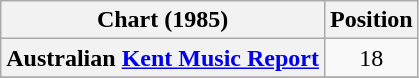<table class="wikitable sortable plainrowheaders">
<tr>
<th scope="col">Chart (1985)</th>
<th scope="col">Position</th>
</tr>
<tr>
<th scope="row">Australian <a href='#'>Kent Music Report</a></th>
<td style="text-align:center;">18</td>
</tr>
<tr>
</tr>
</table>
